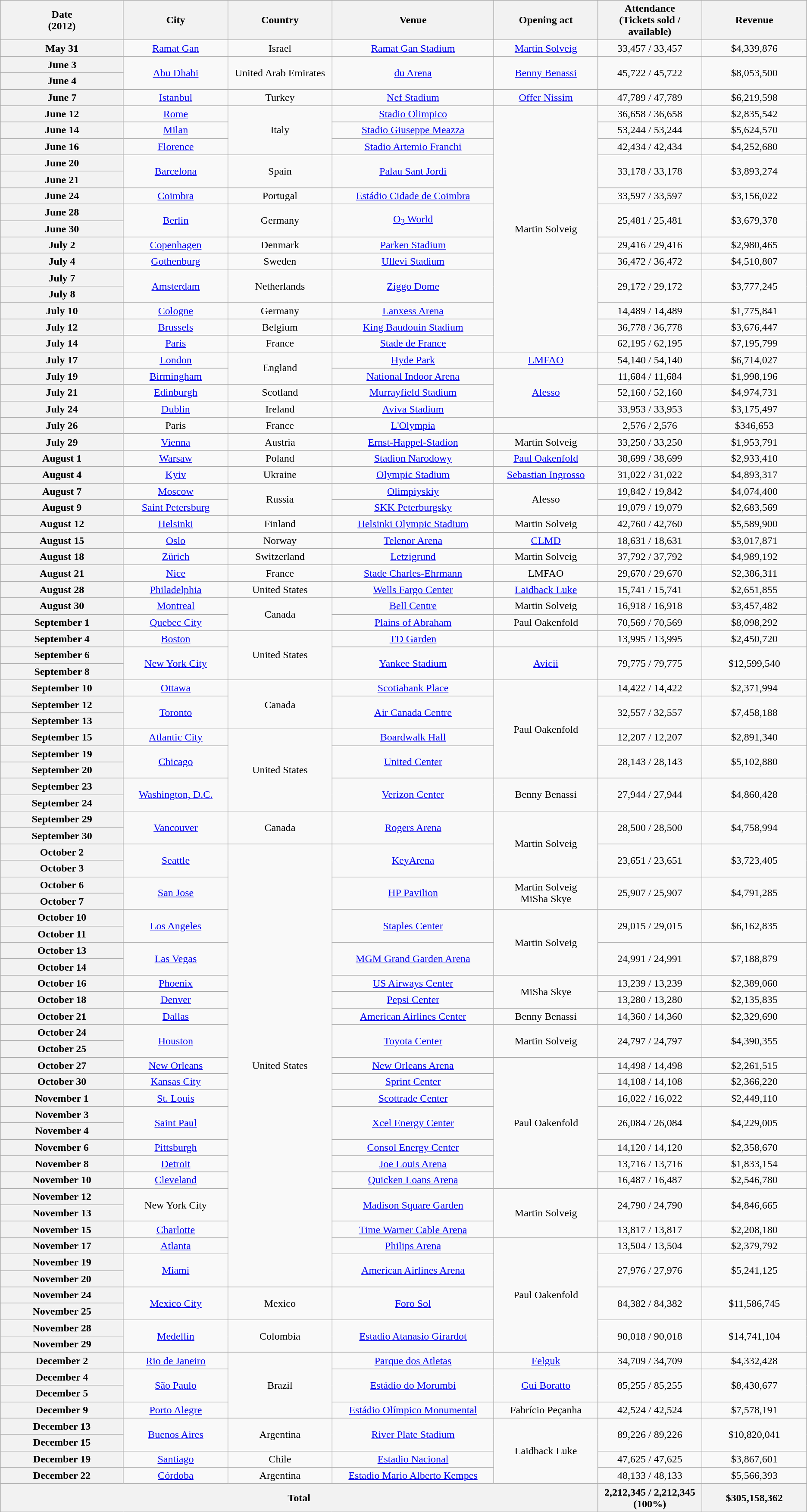<table class="wikitable plainrowheaders" style="text-align:center;">
<tr>
<th scope="col" style="width:12em;">Date<br>(2012)</th>
<th scope="col" style="width:10em;">City</th>
<th scope="col" style="width:10em;">Country</th>
<th scope="col" style="width:16em;">Venue</th>
<th scope="col" style="width:10em;">Opening act</th>
<th scope="col" style="width:10em;">Attendance <br>(Tickets sold / available)</th>
<th scope="col" style="width:10em;">Revenue</th>
</tr>
<tr>
<th scope="row" style="text-align:center;">May 31</th>
<td><a href='#'>Ramat Gan</a></td>
<td>Israel</td>
<td><a href='#'>Ramat Gan Stadium</a></td>
<td><a href='#'>Martin Solveig</a></td>
<td>33,457 / 33,457</td>
<td>$4,339,876</td>
</tr>
<tr>
<th scope="row" style="text-align:center;">June 3</th>
<td rowspan="2"><a href='#'>Abu Dhabi</a></td>
<td rowspan="2">United Arab Emirates</td>
<td rowspan="2"><a href='#'>du Arena</a></td>
<td rowspan="2"><a href='#'>Benny Benassi</a></td>
<td rowspan="2">45,722 / 45,722</td>
<td rowspan="2">$8,053,500</td>
</tr>
<tr>
<th scope="row" style="text-align:center;">June 4</th>
</tr>
<tr>
<th scope="row" style="text-align:center;">June 7</th>
<td><a href='#'>Istanbul</a></td>
<td>Turkey</td>
<td><a href='#'>Nef Stadium</a></td>
<td><a href='#'>Offer Nissim</a></td>
<td>47,789 / 47,789</td>
<td>$6,219,598</td>
</tr>
<tr>
<th scope="row" style="text-align:center;">June 12</th>
<td><a href='#'>Rome</a></td>
<td rowspan="3">Italy</td>
<td><a href='#'>Stadio Olimpico</a></td>
<td rowspan="15">Martin Solveig</td>
<td>36,658 / 36,658</td>
<td>$2,835,542</td>
</tr>
<tr>
<th scope="row" style="text-align:center;">June 14</th>
<td><a href='#'>Milan</a></td>
<td><a href='#'>Stadio Giuseppe Meazza</a></td>
<td>53,244 / 53,244</td>
<td>$5,624,570</td>
</tr>
<tr>
<th scope="row" style="text-align:center;">June 16</th>
<td><a href='#'>Florence</a></td>
<td><a href='#'>Stadio Artemio Franchi</a></td>
<td>42,434 / 42,434</td>
<td>$4,252,680</td>
</tr>
<tr>
<th scope="row" style="text-align:center;">June 20</th>
<td rowspan="2"><a href='#'>Barcelona</a></td>
<td rowspan="2">Spain</td>
<td rowspan="2"><a href='#'>Palau Sant Jordi</a></td>
<td rowspan="2">33,178 / 33,178</td>
<td rowspan="2">$3,893,274</td>
</tr>
<tr>
<th scope="row" style="text-align:center;">June 21</th>
</tr>
<tr>
<th scope="row" style="text-align:center;">June 24</th>
<td><a href='#'>Coimbra</a></td>
<td>Portugal</td>
<td><a href='#'>Estádio Cidade de Coimbra</a></td>
<td>33,597 / 33,597</td>
<td>$3,156,022</td>
</tr>
<tr>
<th scope="row" style="text-align:center;">June 28</th>
<td rowspan="2"><a href='#'>Berlin</a></td>
<td rowspan="2">Germany</td>
<td rowspan="2"><a href='#'>O<sub>2</sub> World</a></td>
<td rowspan="2">25,481 / 25,481</td>
<td rowspan="2">$3,679,378</td>
</tr>
<tr>
<th scope="row" style="text-align:center;">June 30</th>
</tr>
<tr>
<th scope="row" style="text-align:center;">July 2</th>
<td><a href='#'>Copenhagen</a></td>
<td>Denmark</td>
<td><a href='#'>Parken Stadium</a></td>
<td>29,416 / 29,416</td>
<td>$2,980,465</td>
</tr>
<tr>
<th scope="row" style="text-align:center;">July 4</th>
<td><a href='#'>Gothenburg</a></td>
<td>Sweden</td>
<td><a href='#'>Ullevi Stadium</a></td>
<td>36,472 / 36,472</td>
<td>$4,510,807</td>
</tr>
<tr>
<th scope="row" style="text-align:center;">July 7</th>
<td rowspan="2"><a href='#'>Amsterdam</a></td>
<td rowspan="2">Netherlands</td>
<td rowspan="2"><a href='#'>Ziggo Dome</a></td>
<td rowspan="2">29,172 / 29,172</td>
<td rowspan="2">$3,777,245</td>
</tr>
<tr>
<th scope="row" style="text-align:center;">July 8</th>
</tr>
<tr>
<th scope="row" style="text-align:center;">July 10</th>
<td><a href='#'>Cologne</a></td>
<td>Germany</td>
<td><a href='#'>Lanxess Arena</a></td>
<td>14,489 / 14,489</td>
<td>$1,775,841</td>
</tr>
<tr>
<th scope="row" style="text-align:center;">July 12</th>
<td><a href='#'>Brussels</a></td>
<td>Belgium</td>
<td><a href='#'>King Baudouin Stadium</a></td>
<td>36,778 / 36,778</td>
<td>$3,676,447</td>
</tr>
<tr>
<th scope="row" style="text-align:center;">July 14</th>
<td><a href='#'>Paris</a></td>
<td>France</td>
<td><a href='#'>Stade de France</a></td>
<td>62,195 / 62,195</td>
<td>$7,195,799</td>
</tr>
<tr>
<th scope="row" style="text-align:center;">July 17</th>
<td><a href='#'>London</a></td>
<td rowspan="2">England</td>
<td><a href='#'>Hyde Park</a></td>
<td><a href='#'>LMFAO</a></td>
<td>54,140 / 54,140</td>
<td>$6,714,027</td>
</tr>
<tr>
<th scope="row" style="text-align:center;">July 19</th>
<td><a href='#'>Birmingham</a></td>
<td><a href='#'>National Indoor Arena</a></td>
<td rowspan="3"><a href='#'>Alesso</a></td>
<td>11,684 / 11,684</td>
<td>$1,998,196</td>
</tr>
<tr>
<th scope="row" style="text-align:center;">July 21</th>
<td><a href='#'>Edinburgh</a></td>
<td>Scotland</td>
<td><a href='#'>Murrayfield Stadium</a></td>
<td>52,160 / 52,160</td>
<td>$4,974,731</td>
</tr>
<tr>
<th scope="row" style="text-align:center;">July 24</th>
<td><a href='#'>Dublin</a></td>
<td>Ireland</td>
<td><a href='#'>Aviva Stadium</a></td>
<td>33,953 / 33,953</td>
<td>$3,175,497</td>
</tr>
<tr>
<th scope="row" style="text-align:center;">July 26</th>
<td>Paris</td>
<td>France</td>
<td><a href='#'>L'Olympia</a></td>
<td></td>
<td>2,576 / 2,576</td>
<td>$346,653</td>
</tr>
<tr>
<th scope="row" style="text-align:center;">July 29</th>
<td><a href='#'>Vienna</a></td>
<td>Austria</td>
<td><a href='#'>Ernst-Happel-Stadion</a></td>
<td>Martin Solveig</td>
<td>33,250 / 33,250</td>
<td>$1,953,791</td>
</tr>
<tr>
<th scope="row" style="text-align:center;">August 1</th>
<td><a href='#'>Warsaw</a></td>
<td>Poland</td>
<td><a href='#'>Stadion Narodowy</a></td>
<td><a href='#'>Paul Oakenfold</a></td>
<td>38,699 / 38,699</td>
<td>$2,933,410</td>
</tr>
<tr>
<th scope="row" style="text-align:center;">August 4</th>
<td><a href='#'>Kyiv</a></td>
<td>Ukraine</td>
<td><a href='#'>Olympic Stadium</a></td>
<td><a href='#'>Sebastian Ingrosso</a></td>
<td>31,022 / 31,022</td>
<td>$4,893,317</td>
</tr>
<tr>
<th scope="row" style="text-align:center;">August 7</th>
<td><a href='#'>Moscow</a></td>
<td rowspan="2">Russia</td>
<td><a href='#'>Olimpiyskiy</a></td>
<td rowspan="2">Alesso</td>
<td>19,842 / 19,842</td>
<td>$4,074,400</td>
</tr>
<tr>
<th scope="row" style="text-align:center;">August 9</th>
<td><a href='#'>Saint Petersburg</a></td>
<td><a href='#'>SKK Peterburgsky</a></td>
<td>19,079 / 19,079</td>
<td>$2,683,569</td>
</tr>
<tr>
<th scope="row" style="text-align:center;">August 12</th>
<td><a href='#'>Helsinki</a></td>
<td>Finland</td>
<td><a href='#'>Helsinki Olympic Stadium</a></td>
<td>Martin Solveig</td>
<td>42,760 / 42,760</td>
<td>$5,589,900</td>
</tr>
<tr>
<th scope="row" style="text-align:center;">August 15</th>
<td><a href='#'>Oslo</a></td>
<td>Norway</td>
<td><a href='#'>Telenor Arena</a></td>
<td><a href='#'>CLMD</a></td>
<td>18,631 / 18,631</td>
<td>$3,017,871</td>
</tr>
<tr>
<th scope="row" style="text-align:center;">August 18</th>
<td><a href='#'>Zürich</a></td>
<td>Switzerland</td>
<td><a href='#'>Letzigrund</a></td>
<td>Martin Solveig</td>
<td>37,792 / 37,792</td>
<td>$4,989,192</td>
</tr>
<tr>
<th scope="row" style="text-align:center;">August 21</th>
<td><a href='#'>Nice</a></td>
<td>France</td>
<td><a href='#'>Stade Charles-Ehrmann</a></td>
<td>LMFAO</td>
<td>29,670 / 29,670</td>
<td>$2,386,311</td>
</tr>
<tr>
<th scope="row" style="text-align:center;">August 28</th>
<td><a href='#'>Philadelphia</a></td>
<td>United States</td>
<td><a href='#'>Wells Fargo Center</a></td>
<td><a href='#'>Laidback Luke</a></td>
<td>15,741 / 15,741</td>
<td>$2,651,855</td>
</tr>
<tr>
<th scope="row" style="text-align:center;">August 30</th>
<td><a href='#'>Montreal</a></td>
<td rowspan="2">Canada</td>
<td><a href='#'>Bell Centre</a></td>
<td>Martin Solveig</td>
<td>16,918 / 16,918</td>
<td>$3,457,482</td>
</tr>
<tr>
<th scope="row" style="text-align:center;">September 1</th>
<td><a href='#'>Quebec City</a></td>
<td><a href='#'>Plains of Abraham</a></td>
<td>Paul Oakenfold</td>
<td>70,569 / 70,569</td>
<td>$8,098,292</td>
</tr>
<tr>
<th scope="row" style="text-align:center;">September 4</th>
<td><a href='#'>Boston</a></td>
<td rowspan="3">United States</td>
<td><a href='#'>TD Garden</a></td>
<td></td>
<td>13,995 / 13,995</td>
<td>$2,450,720</td>
</tr>
<tr>
<th scope="row" style="text-align:center;">September 6</th>
<td rowspan="2"><a href='#'>New York City</a></td>
<td rowspan="2"><a href='#'>Yankee Stadium</a></td>
<td rowspan="2"><a href='#'>Avicii</a></td>
<td rowspan="2">79,775 / 79,775</td>
<td rowspan="2">$12,599,540</td>
</tr>
<tr>
<th scope="row" style="text-align:center;">September 8</th>
</tr>
<tr>
<th scope="row" style="text-align:center;">September 10</th>
<td><a href='#'>Ottawa</a></td>
<td rowspan="3">Canada</td>
<td><a href='#'>Scotiabank Place</a></td>
<td rowspan="6">Paul Oakenfold</td>
<td>14,422 / 14,422</td>
<td>$2,371,994</td>
</tr>
<tr>
<th scope="row" style="text-align:center;">September 12</th>
<td rowspan="2"><a href='#'>Toronto</a></td>
<td rowspan="2"><a href='#'>Air Canada Centre</a></td>
<td rowspan="2">32,557 / 32,557</td>
<td rowspan="2">$7,458,188</td>
</tr>
<tr>
<th scope="row" style="text-align:center;">September 13</th>
</tr>
<tr>
<th scope="row" style="text-align:center;">September 15</th>
<td><a href='#'>Atlantic City</a></td>
<td rowspan="5">United States</td>
<td><a href='#'>Boardwalk Hall</a></td>
<td>12,207 / 12,207</td>
<td>$2,891,340</td>
</tr>
<tr>
<th scope="row" style="text-align:center;">September 19</th>
<td rowspan="2"><a href='#'>Chicago</a></td>
<td rowspan="2"><a href='#'>United Center</a></td>
<td rowspan="2">28,143 / 28,143</td>
<td rowspan="2">$5,102,880</td>
</tr>
<tr>
<th scope="row" style="text-align:center;">September 20</th>
</tr>
<tr>
<th scope="row" style="text-align:center;">September 23</th>
<td rowspan="2"><a href='#'>Washington, D.C.</a></td>
<td rowspan="2"><a href='#'>Verizon Center</a></td>
<td rowspan="2">Benny Benassi</td>
<td rowspan="2">27,944 / 27,944</td>
<td rowspan="2">$4,860,428</td>
</tr>
<tr>
<th scope="row" style="text-align:center;">September 24</th>
</tr>
<tr>
<th scope="row" style="text-align:center;">September 29</th>
<td rowspan="2"><a href='#'>Vancouver</a></td>
<td rowspan="2">Canada</td>
<td rowspan="2"><a href='#'>Rogers Arena</a></td>
<td rowspan="4">Martin Solveig</td>
<td rowspan="2">28,500 / 28,500</td>
<td rowspan="2">$4,758,994</td>
</tr>
<tr>
<th scope="row" style="text-align:center;">September 30</th>
</tr>
<tr>
<th scope="row" style="text-align:center;">October 2</th>
<td rowspan="2"><a href='#'>Seattle</a></td>
<td rowspan="27">United States</td>
<td rowspan="2"><a href='#'>KeyArena</a></td>
<td rowspan="2">23,651 / 23,651</td>
<td rowspan="2">$3,723,405</td>
</tr>
<tr>
<th scope="row" style="text-align:center;">October 3</th>
</tr>
<tr>
<th scope="row" style="text-align:center;">October 6</th>
<td rowspan="2"><a href='#'>San Jose</a></td>
<td rowspan="2"><a href='#'>HP Pavilion</a></td>
<td rowspan="2">Martin Solveig<br>MiSha Skye</td>
<td rowspan="2">25,907 / 25,907</td>
<td rowspan="2">$4,791,285</td>
</tr>
<tr>
<th scope="row" style="text-align:center;">October 7</th>
</tr>
<tr>
<th scope="row" style="text-align:center;">October 10</th>
<td rowspan="2"><a href='#'>Los Angeles</a></td>
<td rowspan="2"><a href='#'>Staples Center</a></td>
<td rowspan="4">Martin Solveig</td>
<td rowspan="2">29,015 / 29,015</td>
<td rowspan="2">$6,162,835</td>
</tr>
<tr>
<th scope="row" style="text-align:center;">October 11</th>
</tr>
<tr>
<th scope="row" style="text-align:center;">October 13</th>
<td rowspan="2"><a href='#'>Las Vegas</a></td>
<td rowspan="2"><a href='#'>MGM Grand Garden Arena</a></td>
<td rowspan="2">24,991 / 24,991</td>
<td rowspan="2">$7,188,879</td>
</tr>
<tr>
<th scope="row" style="text-align:center;">October 14</th>
</tr>
<tr>
<th scope="row" style="text-align:center;">October 16</th>
<td><a href='#'>Phoenix</a></td>
<td><a href='#'>US Airways Center</a></td>
<td rowspan="2">MiSha Skye</td>
<td>13,239 / 13,239</td>
<td>$2,389,060</td>
</tr>
<tr>
<th scope="row" style="text-align:center;">October 18</th>
<td><a href='#'>Denver</a></td>
<td><a href='#'>Pepsi Center</a></td>
<td>13,280 / 13,280</td>
<td>$2,135,835</td>
</tr>
<tr>
<th scope="row" style="text-align:center;">October 21</th>
<td><a href='#'>Dallas</a></td>
<td><a href='#'>American Airlines Center</a></td>
<td>Benny Benassi</td>
<td>14,360 / 14,360</td>
<td>$2,329,690</td>
</tr>
<tr>
<th scope="row" style="text-align:center;">October 24</th>
<td rowspan="2"><a href='#'>Houston</a></td>
<td rowspan="2"><a href='#'>Toyota Center</a></td>
<td rowspan="2">Martin Solveig</td>
<td rowspan="2">24,797 / 24,797</td>
<td rowspan="2">$4,390,355</td>
</tr>
<tr>
<th scope="row" style="text-align:center;">October 25</th>
</tr>
<tr>
<th scope="row" style="text-align:center;">October 27</th>
<td><a href='#'>New Orleans</a></td>
<td><a href='#'>New Orleans Arena</a></td>
<td rowspan="8">Paul Oakenfold</td>
<td>14,498 / 14,498</td>
<td>$2,261,515</td>
</tr>
<tr>
<th scope="row" style="text-align:center;">October 30</th>
<td><a href='#'>Kansas City</a></td>
<td><a href='#'>Sprint Center</a></td>
<td>14,108 / 14,108</td>
<td>$2,366,220</td>
</tr>
<tr>
<th scope="row" style="text-align:center;">November 1</th>
<td><a href='#'>St. Louis</a></td>
<td><a href='#'>Scottrade Center</a></td>
<td>16,022 / 16,022</td>
<td>$2,449,110</td>
</tr>
<tr>
<th scope="row" style="text-align:center;">November 3</th>
<td rowspan="2"><a href='#'>Saint Paul</a></td>
<td rowspan="2"><a href='#'>Xcel Energy Center</a></td>
<td rowspan="2">26,084 / 26,084</td>
<td rowspan="2">$4,229,005</td>
</tr>
<tr>
<th scope="row" style="text-align:center;">November 4</th>
</tr>
<tr>
<th scope="row" style="text-align:center;">November 6</th>
<td><a href='#'>Pittsburgh</a></td>
<td><a href='#'>Consol Energy Center</a></td>
<td>14,120 / 14,120</td>
<td>$2,358,670</td>
</tr>
<tr>
<th scope="row" style="text-align:center;">November 8</th>
<td><a href='#'>Detroit</a></td>
<td><a href='#'>Joe Louis Arena</a></td>
<td>13,716 / 13,716</td>
<td>$1,833,154</td>
</tr>
<tr>
<th scope="row" style="text-align:center;">November 10</th>
<td><a href='#'>Cleveland</a></td>
<td><a href='#'>Quicken Loans Arena</a></td>
<td>16,487 / 16,487</td>
<td>$2,546,780</td>
</tr>
<tr>
<th scope="row" style="text-align:center;">November 12</th>
<td rowspan="2">New York City</td>
<td rowspan="2"><a href='#'>Madison Square Garden</a></td>
<td rowspan="3">Martin Solveig</td>
<td rowspan="2">24,790 / 24,790</td>
<td rowspan="2">$4,846,665</td>
</tr>
<tr>
<th scope="row" style="text-align:center;">November 13</th>
</tr>
<tr>
<th scope="row" style="text-align:center;">November 15</th>
<td><a href='#'>Charlotte</a></td>
<td><a href='#'>Time Warner Cable Arena</a></td>
<td>13,817 / 13,817</td>
<td>$2,208,180</td>
</tr>
<tr>
<th scope="row" style="text-align:center;">November 17</th>
<td><a href='#'>Atlanta</a></td>
<td><a href='#'>Philips Arena</a></td>
<td rowspan="7">Paul Oakenfold</td>
<td>13,504 / 13,504</td>
<td>$2,379,792</td>
</tr>
<tr>
<th scope="row" style="text-align:center;">November 19</th>
<td rowspan="2"><a href='#'>Miami</a></td>
<td rowspan="2"><a href='#'>American Airlines Arena</a></td>
<td rowspan="2">27,976 / 27,976</td>
<td rowspan="2">$5,241,125</td>
</tr>
<tr>
<th scope="row" style="text-align:center;">November 20</th>
</tr>
<tr>
<th scope="row" style="text-align:center;">November 24</th>
<td rowspan="2"><a href='#'>Mexico City</a></td>
<td rowspan="2">Mexico</td>
<td rowspan="2"><a href='#'>Foro Sol</a></td>
<td rowspan="2">84,382 / 84,382</td>
<td rowspan="2">$11,586,745</td>
</tr>
<tr>
<th scope="row" style="text-align:center;">November 25</th>
</tr>
<tr>
<th scope="row" style="text-align:center;">November 28</th>
<td rowspan="2"><a href='#'>Medellín</a></td>
<td rowspan="2">Colombia</td>
<td rowspan="2"><a href='#'>Estadio Atanasio Girardot</a></td>
<td rowspan="2">90,018 / 90,018</td>
<td rowspan="2">$14,741,104</td>
</tr>
<tr>
<th scope="row" style="text-align:center;">November 29</th>
</tr>
<tr>
<th scope="row" style="text-align:center;">December 2</th>
<td><a href='#'>Rio de Janeiro</a></td>
<td rowspan="4">Brazil</td>
<td><a href='#'>Parque dos Atletas</a></td>
<td><a href='#'>Felguk</a></td>
<td>34,709 / 34,709</td>
<td>$4,332,428</td>
</tr>
<tr>
<th scope="row" style="text-align:center;">December 4</th>
<td rowspan="2"><a href='#'>São Paulo</a></td>
<td rowspan="2"><a href='#'>Estádio do Morumbi</a></td>
<td rowspan="2"><a href='#'>Gui Boratto</a></td>
<td rowspan="2">85,255 / 85,255</td>
<td rowspan="2">$8,430,677</td>
</tr>
<tr>
<th scope="row" style="text-align:center;">December 5</th>
</tr>
<tr>
<th scope="row" style="text-align:center;">December 9</th>
<td><a href='#'>Porto Alegre</a></td>
<td><a href='#'>Estádio Olímpico Monumental</a></td>
<td>Fabrício Peçanha</td>
<td>42,524 / 42,524</td>
<td>$7,578,191</td>
</tr>
<tr>
<th scope="row" style="text-align:center;">December 13</th>
<td rowspan="2"><a href='#'>Buenos Aires</a></td>
<td rowspan="2">Argentina</td>
<td rowspan="2"><a href='#'>River Plate Stadium</a></td>
<td rowspan="4">Laidback Luke</td>
<td rowspan="2">89,226 / 89,226</td>
<td rowspan="2">$10,820,041</td>
</tr>
<tr>
<th scope="row" style="text-align:center;">December 15</th>
</tr>
<tr>
<th scope="row" style="text-align:center;">December 19</th>
<td><a href='#'>Santiago</a></td>
<td>Chile</td>
<td><a href='#'>Estadio Nacional</a></td>
<td>47,625 / 47,625</td>
<td>$3,867,601</td>
</tr>
<tr>
<th scope="row" style="text-align:center;">December 22</th>
<td><a href='#'>Córdoba</a></td>
<td>Argentina</td>
<td><a href='#'>Estadio Mario Alberto Kempes</a></td>
<td>48,133 / 48,133</td>
<td>$5,566,393</td>
</tr>
<tr>
<th colspan="5">Total</th>
<th scope="row" style="text-align:center;"><strong>2,212,345 / 2,212,345<br>(100%)</strong></th>
<th scope="row" style="text-align:center;"><strong>$305,158,362</strong></th>
</tr>
</table>
